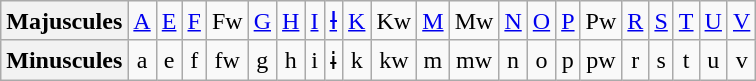<table class="wikitable" style="text-align: center;">
<tr>
<th>Majuscules</th>
<td><a href='#'>A</a></td>
<td><a href='#'>E</a></td>
<td><a href='#'>F</a></td>
<td>Fw</td>
<td><a href='#'>G</a></td>
<td><a href='#'>H</a></td>
<td><a href='#'>I</a></td>
<td><a href='#'>Ɨ</a></td>
<td><a href='#'>K</a></td>
<td>Kw</td>
<td><a href='#'>M</a></td>
<td>Mw</td>
<td><a href='#'>N</a></td>
<td><a href='#'>O</a></td>
<td><a href='#'>P</a></td>
<td>Pw</td>
<td><a href='#'>R</a></td>
<td><a href='#'>S</a></td>
<td><a href='#'>T</a></td>
<td><a href='#'>U</a></td>
<td><a href='#'>V</a></td>
</tr>
<tr>
<th>Minuscules</th>
<td>a</td>
<td>e</td>
<td>f</td>
<td>fw</td>
<td>g</td>
<td>h</td>
<td>i</td>
<td>ɨ</td>
<td>k</td>
<td>kw</td>
<td>m</td>
<td>mw</td>
<td>n</td>
<td>o</td>
<td>p</td>
<td>pw</td>
<td>r</td>
<td>s</td>
<td>t</td>
<td>u</td>
<td>v</td>
</tr>
</table>
